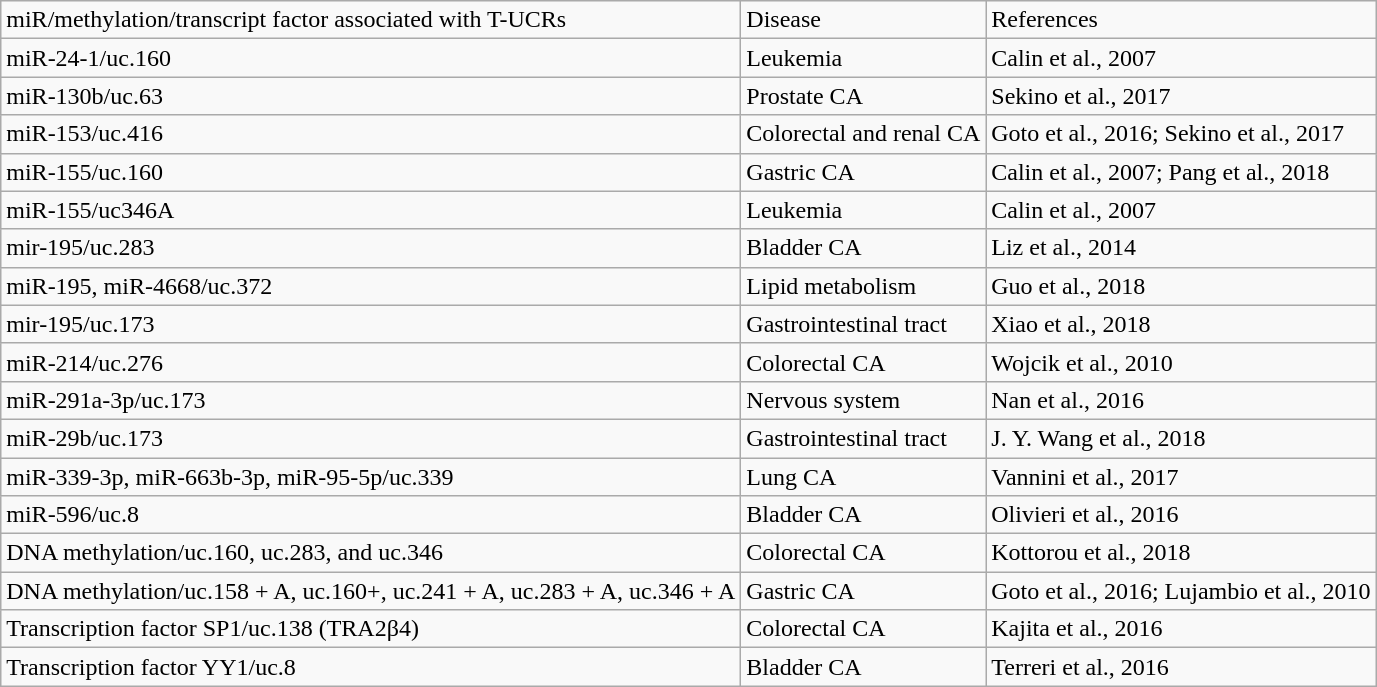<table class="wikitable">
<tr>
<td>miR/methylation/transcript factor associated with T-UCRs</td>
<td>Disease</td>
<td>References</td>
</tr>
<tr>
<td>miR-24-1/uc.160</td>
<td>Leukemia</td>
<td>Calin et al., 2007 </td>
</tr>
<tr>
<td>miR-130b/uc.63</td>
<td>Prostate CA</td>
<td>Sekino et al., 2017 </td>
</tr>
<tr>
<td>miR-153/uc.416</td>
<td>Colorectal and renal CA</td>
<td>Goto et al., 2016; Sekino et al., 2017</td>
</tr>
<tr>
<td>miR-155/uc.160</td>
<td>Gastric CA</td>
<td>Calin et al., 2007; Pang et al., 2018</td>
</tr>
<tr>
<td>miR-155/uc346A</td>
<td>Leukemia</td>
<td>Calin et al., 2007 </td>
</tr>
<tr>
<td>mir-195/uc.283</td>
<td>Bladder CA</td>
<td>Liz et al., 2014 </td>
</tr>
<tr>
<td>miR-195, miR-4668/uc.372</td>
<td>Lipid metabolism</td>
<td>Guo et al., 2018 </td>
</tr>
<tr>
<td>mir-195/uc.173</td>
<td>Gastrointestinal tract</td>
<td>Xiao et al., 2018</td>
</tr>
<tr>
<td>miR-214/uc.276</td>
<td>Colorectal CA</td>
<td>Wojcik et al., 2010</td>
</tr>
<tr>
<td>miR-291a-3p/uc.173</td>
<td>Nervous system</td>
<td>Nan et al., 2016 </td>
</tr>
<tr>
<td>miR-29b/uc.173</td>
<td>Gastrointestinal tract</td>
<td>J. Y. Wang et al., 2018 </td>
</tr>
<tr>
<td>miR-339-3p, miR-663b-3p, miR-95-5p/uc.339</td>
<td>Lung CA</td>
<td>Vannini et al., 2017</td>
</tr>
<tr>
<td>miR-596/uc.8</td>
<td>Bladder CA</td>
<td>Olivieri et al., 2016 </td>
</tr>
<tr>
<td>DNA methylation/uc.160, uc.283, and uc.346</td>
<td>Colorectal CA</td>
<td>Kottorou et al., 2018 </td>
</tr>
<tr>
<td>DNA methylation/uc.158 + A, uc.160+, uc.241 + A, uc.283 + A, uc.346 + A</td>
<td>Gastric CA</td>
<td>Goto et al., 2016; Lujambio et al., 2010 </td>
</tr>
<tr>
<td>Transcription factor SP1/uc.138 (TRA2β4)</td>
<td>Colorectal CA</td>
<td>Kajita et al., 2016 </td>
</tr>
<tr>
<td>Transcription factor YY1/uc.8</td>
<td>Bladder CA</td>
<td>Terreri et al., 2016 </td>
</tr>
</table>
